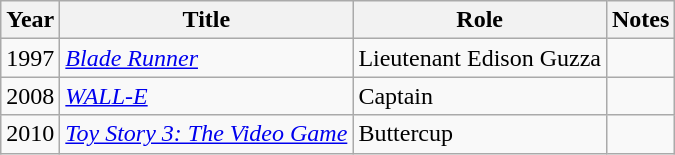<table class="wikitable sortable">
<tr>
<th>Year</th>
<th>Title</th>
<th>Role</th>
<th class="unsortable">Notes</th>
</tr>
<tr>
<td>1997</td>
<td><em><a href='#'>Blade Runner</a></em></td>
<td>Lieutenant Edison Guzza</td>
<td></td>
</tr>
<tr>
<td>2008</td>
<td><em><a href='#'>WALL-E</a></em></td>
<td>Captain</td>
<td></td>
</tr>
<tr>
<td>2010</td>
<td><em><a href='#'>Toy Story 3: The Video Game</a></em></td>
<td>Buttercup</td>
<td></td>
</tr>
</table>
